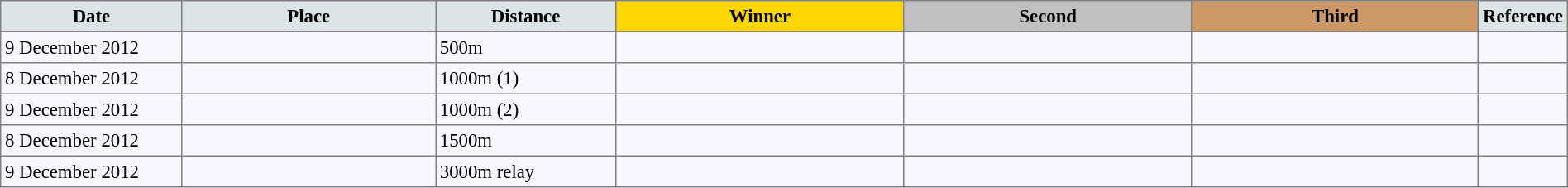<table bgcolor="#f7f8ff" cellpadding="3" cellspacing="0" border="1" style="font-size: 95%; border: gray solid 1px; border-collapse: collapse;">
<tr bgcolor="#CCCCCC">
<td align="center" bgcolor="#DCE5E5" width="150"><strong>Date</strong></td>
<td align="center" bgcolor="#DCE5E5" width="220"><strong>Place</strong></td>
<td align="center" bgcolor="#DCE5E5" width="150"><strong>Distance</strong></td>
<td align="center" bgcolor="gold" width="250"><strong>Winner</strong></td>
<td align="center" bgcolor="silver" width="250"><strong>Second</strong></td>
<td align="center" bgcolor="CC9966" width="250"><strong>Third</strong></td>
<td align="center" bgcolor="#DCE5E5" width="30"><strong>Reference</strong></td>
</tr>
<tr align="left">
<td>9 December 2012</td>
<td></td>
<td>500m</td>
<td></td>
<td></td>
<td></td>
<td></td>
</tr>
<tr align="left">
<td>8 December 2012</td>
<td></td>
<td>1000m (1)</td>
<td></td>
<td></td>
<td></td>
<td></td>
</tr>
<tr align="left">
<td>9 December 2012</td>
<td></td>
<td>1000m (2)</td>
<td></td>
<td></td>
<td></td>
<td></td>
</tr>
<tr align="left">
<td>8 December 2012</td>
<td></td>
<td>1500m</td>
<td></td>
<td></td>
<td></td>
<td></td>
</tr>
<tr align="left">
<td>9 December 2012</td>
<td></td>
<td>3000m relay</td>
<td></td>
<td></td>
<td></td>
<td></td>
</tr>
</table>
